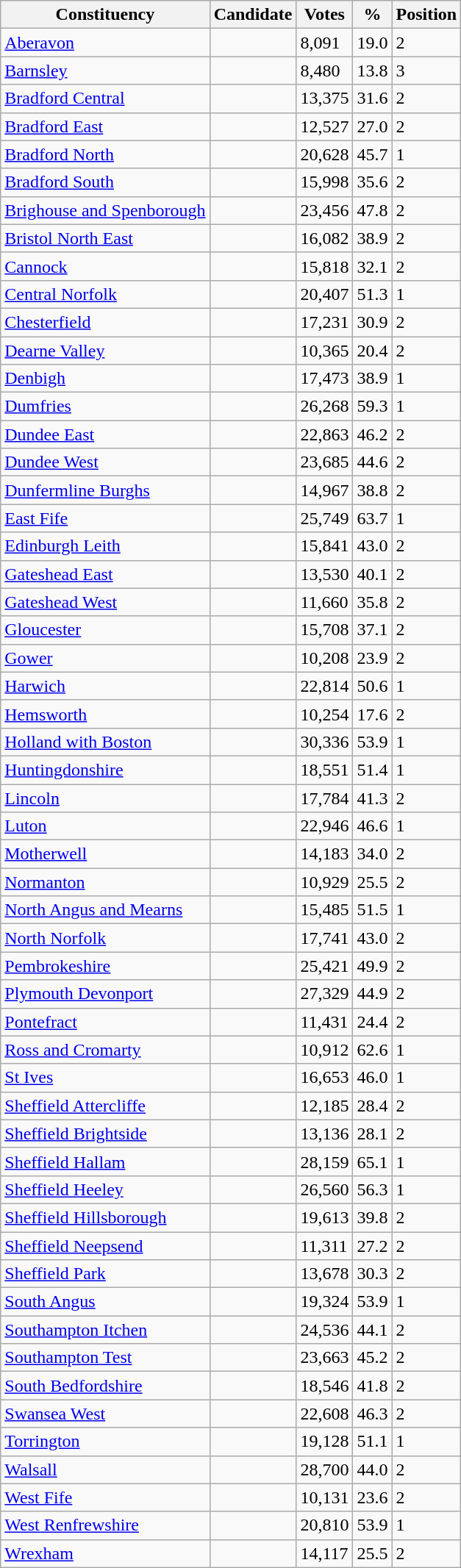<table class="wikitable sortable">
<tr>
<th>Constituency</th>
<th>Candidate</th>
<th>Votes</th>
<th>%</th>
<th>Position</th>
</tr>
<tr>
<td><a href='#'>Aberavon</a></td>
<td></td>
<td>8,091</td>
<td>19.0</td>
<td>2</td>
</tr>
<tr>
<td><a href='#'>Barnsley</a></td>
<td></td>
<td>8,480</td>
<td>13.8</td>
<td>3</td>
</tr>
<tr>
<td><a href='#'>Bradford Central</a></td>
<td></td>
<td>13,375</td>
<td>31.6</td>
<td>2</td>
</tr>
<tr>
<td><a href='#'>Bradford East</a></td>
<td></td>
<td>12,527</td>
<td>27.0</td>
<td>2</td>
</tr>
<tr>
<td><a href='#'>Bradford North</a></td>
<td></td>
<td>20,628</td>
<td>45.7</td>
<td>1</td>
</tr>
<tr>
<td><a href='#'>Bradford South</a></td>
<td></td>
<td>15,998</td>
<td>35.6</td>
<td>2</td>
</tr>
<tr>
<td><a href='#'>Brighouse and Spenborough</a></td>
<td></td>
<td>23,456</td>
<td>47.8</td>
<td>2</td>
</tr>
<tr>
<td><a href='#'>Bristol North East</a></td>
<td></td>
<td>16,082</td>
<td>38.9</td>
<td>2</td>
</tr>
<tr>
<td><a href='#'>Cannock</a></td>
<td></td>
<td>15,818</td>
<td>32.1</td>
<td>2</td>
</tr>
<tr>
<td><a href='#'>Central Norfolk</a></td>
<td></td>
<td>20,407</td>
<td>51.3</td>
<td>1</td>
</tr>
<tr>
<td><a href='#'>Chesterfield</a></td>
<td></td>
<td>17,231</td>
<td>30.9</td>
<td>2</td>
</tr>
<tr>
<td><a href='#'>Dearne Valley</a></td>
<td></td>
<td>10,365</td>
<td>20.4</td>
<td>2</td>
</tr>
<tr>
<td><a href='#'>Denbigh</a></td>
<td></td>
<td>17,473</td>
<td>38.9</td>
<td>1</td>
</tr>
<tr>
<td><a href='#'>Dumfries</a></td>
<td></td>
<td>26,268</td>
<td>59.3</td>
<td>1</td>
</tr>
<tr>
<td><a href='#'>Dundee East</a></td>
<td></td>
<td>22,863</td>
<td>46.2</td>
<td>2</td>
</tr>
<tr>
<td><a href='#'>Dundee West</a></td>
<td></td>
<td>23,685</td>
<td>44.6</td>
<td>2</td>
</tr>
<tr>
<td><a href='#'>Dunfermline Burghs</a></td>
<td></td>
<td>14,967</td>
<td>38.8</td>
<td>2</td>
</tr>
<tr>
<td><a href='#'>East Fife</a></td>
<td></td>
<td>25,749</td>
<td>63.7</td>
<td>1</td>
</tr>
<tr>
<td><a href='#'>Edinburgh Leith</a></td>
<td></td>
<td>15,841</td>
<td>43.0</td>
<td>2</td>
</tr>
<tr>
<td><a href='#'>Gateshead East</a></td>
<td></td>
<td>13,530</td>
<td>40.1</td>
<td>2</td>
</tr>
<tr>
<td><a href='#'>Gateshead West</a></td>
<td></td>
<td>11,660</td>
<td>35.8</td>
<td>2</td>
</tr>
<tr>
<td><a href='#'>Gloucester</a></td>
<td></td>
<td>15,708</td>
<td>37.1</td>
<td>2</td>
</tr>
<tr>
<td><a href='#'>Gower</a></td>
<td></td>
<td>10,208</td>
<td>23.9</td>
<td>2</td>
</tr>
<tr>
<td><a href='#'>Harwich</a></td>
<td></td>
<td>22,814</td>
<td>50.6</td>
<td>1</td>
</tr>
<tr>
<td><a href='#'>Hemsworth</a></td>
<td></td>
<td>10,254</td>
<td>17.6</td>
<td>2</td>
</tr>
<tr>
<td><a href='#'>Holland with Boston</a></td>
<td></td>
<td>30,336</td>
<td>53.9</td>
<td>1</td>
</tr>
<tr>
<td><a href='#'>Huntingdonshire</a></td>
<td></td>
<td>18,551</td>
<td>51.4</td>
<td>1</td>
</tr>
<tr>
<td><a href='#'>Lincoln</a></td>
<td></td>
<td>17,784</td>
<td>41.3</td>
<td>2</td>
</tr>
<tr>
<td><a href='#'>Luton</a></td>
<td></td>
<td>22,946</td>
<td>46.6</td>
<td>1</td>
</tr>
<tr>
<td><a href='#'>Motherwell</a></td>
<td></td>
<td>14,183</td>
<td>34.0</td>
<td>2</td>
</tr>
<tr>
<td><a href='#'>Normanton</a></td>
<td></td>
<td>10,929</td>
<td>25.5</td>
<td>2</td>
</tr>
<tr>
<td><a href='#'>North Angus and Mearns</a></td>
<td></td>
<td>15,485</td>
<td>51.5</td>
<td>1</td>
</tr>
<tr>
<td><a href='#'>North Norfolk</a></td>
<td></td>
<td>17,741</td>
<td>43.0</td>
<td>2</td>
</tr>
<tr>
<td><a href='#'>Pembrokeshire</a></td>
<td></td>
<td>25,421</td>
<td>49.9</td>
<td>2</td>
</tr>
<tr>
<td><a href='#'>Plymouth Devonport</a></td>
<td></td>
<td>27,329</td>
<td>44.9</td>
<td>2</td>
</tr>
<tr>
<td><a href='#'>Pontefract</a></td>
<td></td>
<td>11,431</td>
<td>24.4</td>
<td>2</td>
</tr>
<tr>
<td><a href='#'>Ross and Cromarty</a></td>
<td></td>
<td>10,912</td>
<td>62.6</td>
<td>1</td>
</tr>
<tr>
<td><a href='#'>St Ives</a></td>
<td></td>
<td>16,653</td>
<td>46.0</td>
<td>1</td>
</tr>
<tr>
<td><a href='#'>Sheffield Attercliffe</a></td>
<td></td>
<td>12,185</td>
<td>28.4</td>
<td>2</td>
</tr>
<tr>
<td><a href='#'>Sheffield Brightside</a></td>
<td></td>
<td>13,136</td>
<td>28.1</td>
<td>2</td>
</tr>
<tr>
<td><a href='#'>Sheffield Hallam</a></td>
<td></td>
<td>28,159</td>
<td>65.1</td>
<td>1</td>
</tr>
<tr>
<td><a href='#'>Sheffield Heeley</a></td>
<td></td>
<td>26,560</td>
<td>56.3</td>
<td>1</td>
</tr>
<tr>
<td><a href='#'>Sheffield Hillsborough</a></td>
<td></td>
<td>19,613</td>
<td>39.8</td>
<td>2</td>
</tr>
<tr>
<td><a href='#'>Sheffield Neepsend</a></td>
<td></td>
<td>11,311</td>
<td>27.2</td>
<td>2</td>
</tr>
<tr>
<td><a href='#'>Sheffield Park</a></td>
<td></td>
<td>13,678</td>
<td>30.3</td>
<td>2</td>
</tr>
<tr>
<td><a href='#'>South Angus</a></td>
<td></td>
<td>19,324</td>
<td>53.9</td>
<td>1</td>
</tr>
<tr>
<td><a href='#'>Southampton Itchen</a></td>
<td></td>
<td>24,536</td>
<td>44.1</td>
<td>2</td>
</tr>
<tr>
<td><a href='#'>Southampton Test</a></td>
<td></td>
<td>23,663</td>
<td>45.2</td>
<td>2</td>
</tr>
<tr>
<td><a href='#'>South Bedfordshire</a></td>
<td></td>
<td>18,546</td>
<td>41.8</td>
<td>2</td>
</tr>
<tr>
<td><a href='#'>Swansea West</a></td>
<td></td>
<td>22,608</td>
<td>46.3</td>
<td>2</td>
</tr>
<tr>
<td><a href='#'>Torrington</a></td>
<td></td>
<td>19,128</td>
<td>51.1</td>
<td>1</td>
</tr>
<tr>
<td><a href='#'>Walsall</a></td>
<td></td>
<td>28,700</td>
<td>44.0</td>
<td>2</td>
</tr>
<tr>
<td><a href='#'>West Fife</a></td>
<td></td>
<td>10,131</td>
<td>23.6</td>
<td>2</td>
</tr>
<tr>
<td><a href='#'>West Renfrewshire</a></td>
<td></td>
<td>20,810</td>
<td>53.9</td>
<td>1</td>
</tr>
<tr>
<td><a href='#'>Wrexham</a></td>
<td></td>
<td>14,117</td>
<td>25.5</td>
<td>2</td>
</tr>
</table>
